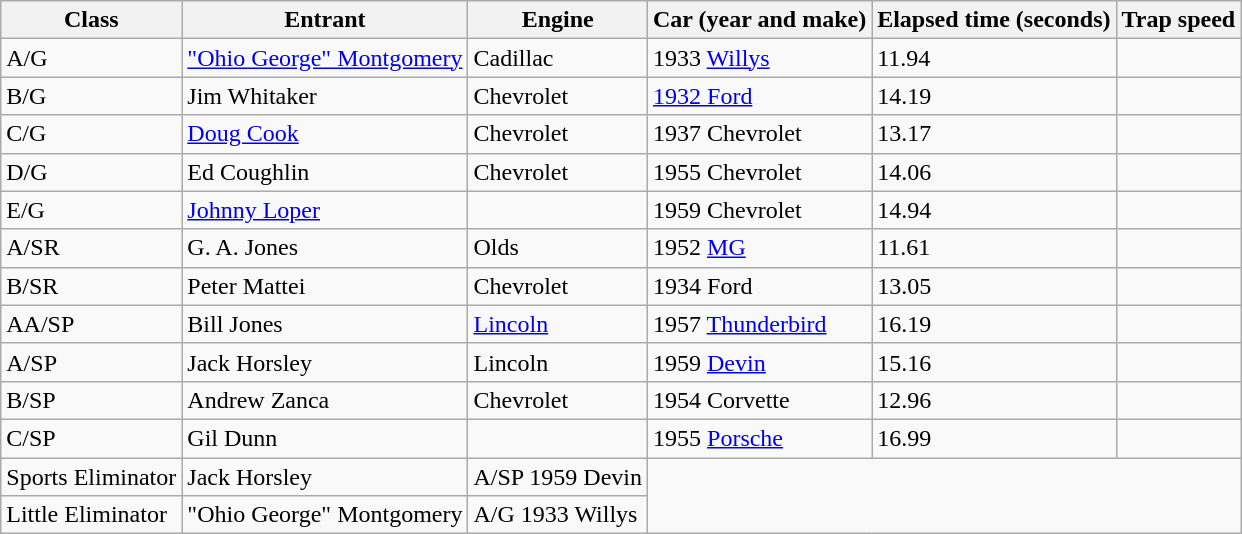<table class="wikitable">
<tr>
<th>Class</th>
<th>Entrant</th>
<th>Engine</th>
<th>Car (year and make)</th>
<th>Elapsed time (seconds)</th>
<th>Trap speed</th>
</tr>
<tr>
<td>A/G</td>
<td><a href='#'>"Ohio George" Montgomery</a></td>
<td>Cadillac</td>
<td>1933 <a href='#'>Willys</a></td>
<td>11.94</td>
<td></td>
</tr>
<tr>
<td>B/G</td>
<td>Jim Whitaker</td>
<td>Chevrolet</td>
<td><a href='#'>1932 Ford</a></td>
<td>14.19</td>
<td></td>
</tr>
<tr>
<td>C/G</td>
<td><a href='#'>Doug Cook</a></td>
<td>Chevrolet</td>
<td>1937 Chevrolet</td>
<td>13.17</td>
<td></td>
</tr>
<tr>
<td>D/G</td>
<td>Ed Coughlin</td>
<td>Chevrolet</td>
<td>1955 Chevrolet</td>
<td>14.06</td>
<td></td>
</tr>
<tr>
<td>E/G</td>
<td><a href='#'>Johnny Loper</a></td>
<td></td>
<td>1959 Chevrolet</td>
<td>14.94</td>
<td></td>
</tr>
<tr>
<td>A/SR</td>
<td>G. A. Jones</td>
<td>Olds</td>
<td>1952 <a href='#'>MG</a></td>
<td>11.61</td>
<td></td>
</tr>
<tr>
<td>B/SR</td>
<td>Peter Mattei</td>
<td>Chevrolet</td>
<td>1934 Ford</td>
<td>13.05</td>
<td></td>
</tr>
<tr>
<td>AA/SP</td>
<td>Bill Jones</td>
<td><a href='#'>Lincoln</a></td>
<td>1957 <a href='#'>Thunderbird</a></td>
<td>16.19</td>
<td></td>
</tr>
<tr>
<td>A/SP</td>
<td>Jack Horsley</td>
<td>Lincoln</td>
<td>1959 <a href='#'>Devin</a></td>
<td>15.16</td>
<td></td>
</tr>
<tr>
<td>B/SP</td>
<td>Andrew Zanca</td>
<td>Chevrolet</td>
<td>1954 Corvette</td>
<td>12.96</td>
<td></td>
</tr>
<tr>
<td>C/SP</td>
<td>Gil Dunn</td>
<td></td>
<td>1955 <a href='#'>Porsche</a></td>
<td>16.99</td>
<td></td>
</tr>
<tr>
<td>Sports Eliminator</td>
<td>Jack Horsley</td>
<td>A/SP 1959 Devin</td>
</tr>
<tr>
<td>Little Eliminator</td>
<td>"Ohio George" Montgomery</td>
<td>A/G 1933 Willys</td>
</tr>
</table>
